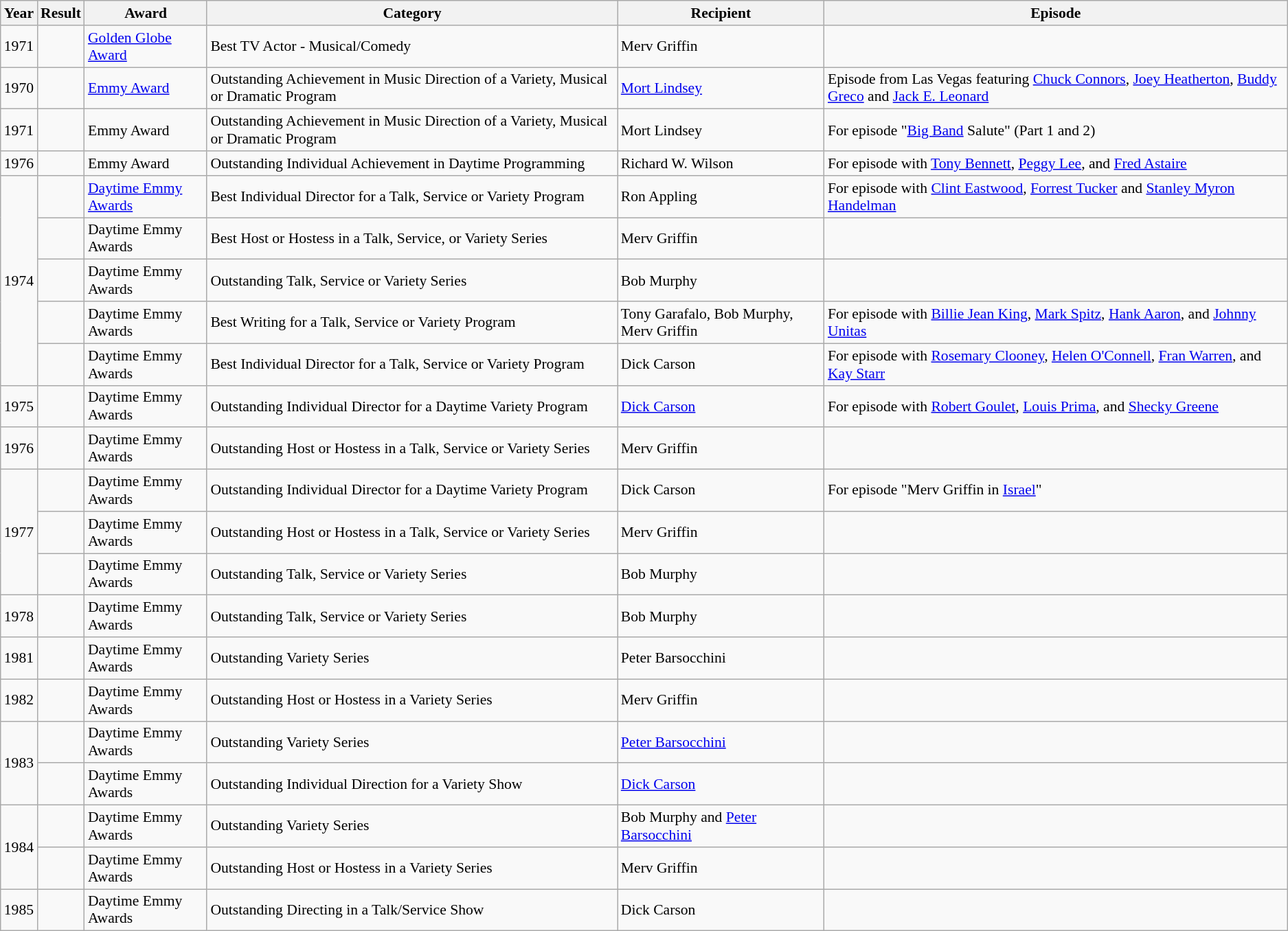<table class="wikitable" style="font-size: 90%;">
<tr>
<th>Year</th>
<th>Result</th>
<th>Award</th>
<th>Category</th>
<th>Recipient</th>
<th>Episode</th>
</tr>
<tr>
<td>1971</td>
<td></td>
<td><a href='#'>Golden Globe Award</a></td>
<td>Best TV Actor - Musical/Comedy</td>
<td>Merv Griffin</td>
<td></td>
</tr>
<tr>
<td>1970</td>
<td></td>
<td><a href='#'>Emmy Award</a></td>
<td>Outstanding Achievement in Music Direction of a Variety, Musical or Dramatic Program</td>
<td><a href='#'>Mort Lindsey</a></td>
<td>Episode from Las Vegas featuring <a href='#'>Chuck Connors</a>, <a href='#'>Joey Heatherton</a>, <a href='#'>Buddy Greco</a> and <a href='#'>Jack E. Leonard</a></td>
</tr>
<tr>
<td>1971</td>
<td></td>
<td>Emmy Award</td>
<td>Outstanding Achievement in Music Direction of a Variety, Musical or Dramatic Program</td>
<td>Mort Lindsey</td>
<td>For episode "<a href='#'>Big Band</a> Salute" (Part 1 and 2)</td>
</tr>
<tr>
<td>1976</td>
<td></td>
<td>Emmy Award</td>
<td>Outstanding Individual Achievement in Daytime Programming</td>
<td>Richard W. Wilson</td>
<td>For episode with <a href='#'>Tony Bennett</a>, <a href='#'>Peggy Lee</a>, and <a href='#'>Fred Astaire</a></td>
</tr>
<tr>
<td rowspan=5>1974</td>
<td></td>
<td><a href='#'>Daytime Emmy Awards</a></td>
<td>Best Individual Director for a Talk, Service or Variety Program</td>
<td>Ron Appling</td>
<td>For episode with <a href='#'>Clint Eastwood</a>, <a href='#'>Forrest Tucker</a> and <a href='#'>Stanley Myron Handelman</a></td>
</tr>
<tr>
<td></td>
<td>Daytime Emmy Awards</td>
<td>Best Host or Hostess in a Talk, Service, or Variety Series</td>
<td>Merv Griffin</td>
<td></td>
</tr>
<tr>
<td></td>
<td>Daytime Emmy Awards</td>
<td>Outstanding Talk, Service or Variety Series</td>
<td>Bob Murphy</td>
<td></td>
</tr>
<tr>
<td></td>
<td>Daytime Emmy Awards</td>
<td>Best Writing for a Talk, Service or Variety Program</td>
<td>Tony Garafalo, Bob Murphy, Merv Griffin</td>
<td>For episode with <a href='#'>Billie Jean King</a>, <a href='#'>Mark Spitz</a>, <a href='#'>Hank Aaron</a>, and <a href='#'>Johnny Unitas</a></td>
</tr>
<tr>
<td></td>
<td>Daytime Emmy Awards</td>
<td>Best Individual Director for a Talk, Service or Variety Program</td>
<td>Dick Carson</td>
<td>For episode with <a href='#'>Rosemary Clooney</a>, <a href='#'>Helen O'Connell</a>, <a href='#'>Fran Warren</a>, and <a href='#'>Kay Starr</a></td>
</tr>
<tr>
<td>1975</td>
<td></td>
<td>Daytime Emmy Awards</td>
<td>Outstanding Individual Director for a Daytime Variety Program</td>
<td><a href='#'>Dick Carson</a></td>
<td>For episode with <a href='#'>Robert Goulet</a>, <a href='#'>Louis Prima</a>, and <a href='#'>Shecky Greene</a></td>
</tr>
<tr>
<td>1976</td>
<td></td>
<td>Daytime Emmy Awards</td>
<td>Outstanding Host or Hostess in a Talk, Service or Variety Series</td>
<td>Merv Griffin</td>
<td></td>
</tr>
<tr>
<td rowspan=3>1977</td>
<td></td>
<td>Daytime Emmy Awards</td>
<td>Outstanding Individual Director for a Daytime Variety Program</td>
<td>Dick Carson</td>
<td>For episode "Merv Griffin in <a href='#'>Israel</a>"</td>
</tr>
<tr>
<td></td>
<td>Daytime Emmy Awards</td>
<td>Outstanding Host or Hostess in a Talk, Service or Variety Series</td>
<td>Merv Griffin</td>
<td></td>
</tr>
<tr>
<td></td>
<td>Daytime Emmy Awards</td>
<td>Outstanding Talk, Service or Variety Series</td>
<td>Bob Murphy</td>
<td></td>
</tr>
<tr>
<td>1978</td>
<td></td>
<td>Daytime Emmy Awards</td>
<td>Outstanding Talk, Service or Variety Series</td>
<td>Bob Murphy</td>
<td></td>
</tr>
<tr>
<td>1981</td>
<td></td>
<td>Daytime Emmy Awards</td>
<td>Outstanding Variety Series</td>
<td>Peter Barsocchini</td>
<td></td>
</tr>
<tr>
<td>1982</td>
<td></td>
<td>Daytime Emmy Awards</td>
<td>Outstanding Host or Hostess in a Variety Series</td>
<td>Merv Griffin</td>
<td></td>
</tr>
<tr>
<td rowspan=2>1983</td>
<td></td>
<td>Daytime Emmy Awards</td>
<td>Outstanding Variety Series</td>
<td><a href='#'>Peter Barsocchini</a></td>
<td></td>
</tr>
<tr>
<td></td>
<td>Daytime Emmy Awards</td>
<td>Outstanding Individual Direction for a Variety Show</td>
<td><a href='#'>Dick Carson</a></td>
<td></td>
</tr>
<tr>
<td rowspan=2>1984</td>
<td></td>
<td>Daytime Emmy Awards</td>
<td>Outstanding Variety Series</td>
<td>Bob Murphy and <a href='#'>Peter Barsocchini</a></td>
<td></td>
</tr>
<tr>
<td></td>
<td>Daytime Emmy Awards</td>
<td>Outstanding Host or Hostess in a Variety Series</td>
<td>Merv Griffin</td>
<td></td>
</tr>
<tr>
<td>1985</td>
<td></td>
<td>Daytime Emmy Awards</td>
<td>Outstanding Directing in a Talk/Service Show</td>
<td>Dick Carson</td>
<td></td>
</tr>
</table>
